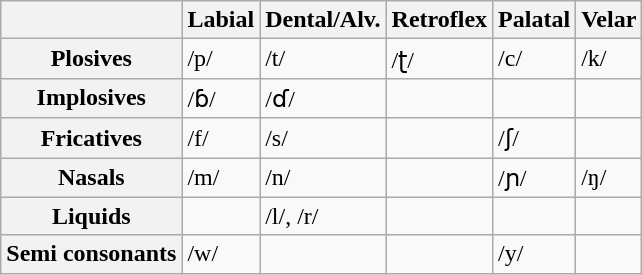<table class="wikitable">
<tr>
<th></th>
<th>Labial</th>
<th>Dental/Alv.</th>
<th>Retroflex</th>
<th>Palatal</th>
<th>Velar</th>
</tr>
<tr>
<th>Plosives</th>
<td>/p/</td>
<td>/t/</td>
<td>/ʈ/</td>
<td>/c/</td>
<td>/k/</td>
</tr>
<tr>
<th>Implosives</th>
<td>/ɓ/</td>
<td>/ɗ/</td>
<td></td>
<td></td>
<td></td>
</tr>
<tr>
<th>Fricatives</th>
<td>/f/</td>
<td>/s/</td>
<td></td>
<td>/ʃ/</td>
<td></td>
</tr>
<tr>
<th>Nasals</th>
<td>/m/</td>
<td>/n/</td>
<td></td>
<td>/ɲ/</td>
<td>/ŋ/</td>
</tr>
<tr>
<th>Liquids</th>
<td></td>
<td>/l/, /r/</td>
<td></td>
<td></td>
<td></td>
</tr>
<tr>
<th>Semi consonants</th>
<td>/w/</td>
<td></td>
<td></td>
<td>/y/</td>
<td></td>
</tr>
</table>
